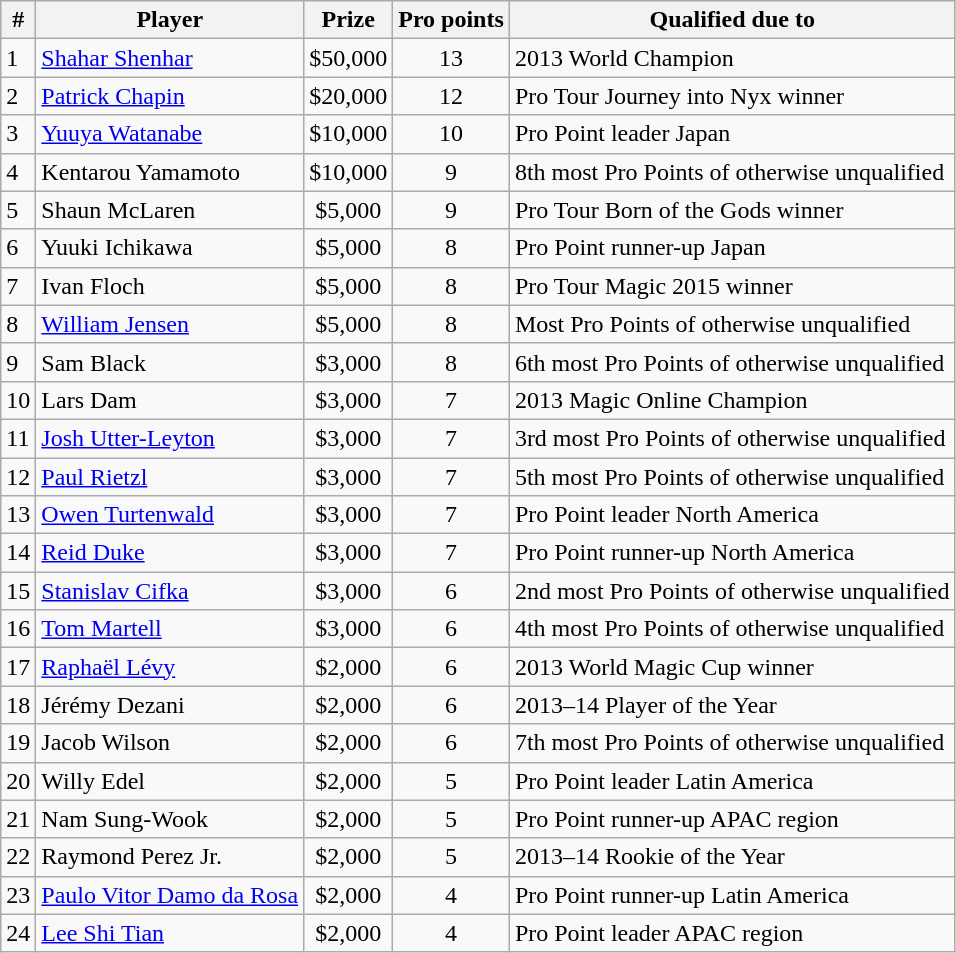<table class="wikitable">
<tr>
<th>#</th>
<th>Player</th>
<th>Prize</th>
<th>Pro points</th>
<th>Qualified due to</th>
</tr>
<tr>
<td>1</td>
<td> <a href='#'>Shahar Shenhar</a></td>
<td align=center>$50,000</td>
<td align=center>13</td>
<td>2013 World Champion</td>
</tr>
<tr>
<td>2</td>
<td> <a href='#'>Patrick Chapin</a></td>
<td align=center>$20,000</td>
<td align=center>12</td>
<td>Pro Tour Journey into Nyx winner</td>
</tr>
<tr>
<td>3</td>
<td> <a href='#'>Yuuya Watanabe</a></td>
<td align=center>$10,000</td>
<td align=center>10</td>
<td>Pro Point leader Japan</td>
</tr>
<tr>
<td>4</td>
<td> Kentarou Yamamoto</td>
<td align=center>$10,000</td>
<td align=center>9</td>
<td>8th most Pro Points of otherwise unqualified</td>
</tr>
<tr>
<td>5</td>
<td> Shaun McLaren</td>
<td align=center>$5,000</td>
<td align=center>9</td>
<td>Pro Tour Born of the Gods winner</td>
</tr>
<tr>
<td>6</td>
<td> Yuuki Ichikawa</td>
<td align=center>$5,000</td>
<td align=center>8</td>
<td>Pro Point runner-up Japan</td>
</tr>
<tr>
<td>7</td>
<td> Ivan Floch</td>
<td align=center>$5,000</td>
<td align=center>8</td>
<td>Pro Tour Magic 2015 winner</td>
</tr>
<tr>
<td>8</td>
<td> <a href='#'>William Jensen</a></td>
<td align=center>$5,000</td>
<td align=center>8</td>
<td>Most Pro Points of otherwise unqualified</td>
</tr>
<tr>
<td>9</td>
<td> Sam Black</td>
<td align=center>$3,000</td>
<td align=center>8</td>
<td>6th most Pro Points of otherwise unqualified</td>
</tr>
<tr>
<td>10</td>
<td> Lars Dam</td>
<td align=center>$3,000</td>
<td align=center>7</td>
<td>2013 Magic Online Champion</td>
</tr>
<tr>
<td>11</td>
<td> <a href='#'>Josh Utter-Leyton</a></td>
<td align=center>$3,000</td>
<td align=center>7</td>
<td>3rd most Pro Points of otherwise unqualified</td>
</tr>
<tr>
<td>12</td>
<td> <a href='#'>Paul Rietzl</a></td>
<td align=center>$3,000</td>
<td align=center>7</td>
<td>5th most Pro Points of otherwise unqualified</td>
</tr>
<tr>
<td>13</td>
<td> <a href='#'>Owen Turtenwald</a></td>
<td align=center>$3,000</td>
<td align=center>7</td>
<td>Pro Point leader North America</td>
</tr>
<tr>
<td>14</td>
<td> <a href='#'>Reid Duke</a></td>
<td align=center>$3,000</td>
<td align=center>7</td>
<td>Pro Point runner-up North America</td>
</tr>
<tr>
<td>15</td>
<td> <a href='#'>Stanislav Cifka</a></td>
<td align=center>$3,000</td>
<td align=center>6</td>
<td>2nd most Pro Points of otherwise unqualified</td>
</tr>
<tr>
<td>16</td>
<td> <a href='#'>Tom Martell</a></td>
<td align=center>$3,000</td>
<td align=center>6</td>
<td>4th most Pro Points of otherwise unqualified</td>
</tr>
<tr>
<td>17</td>
<td> <a href='#'>Raphaël Lévy</a></td>
<td align=center>$2,000</td>
<td align=center>6</td>
<td>2013 World Magic Cup winner</td>
</tr>
<tr>
<td>18</td>
<td> Jérémy Dezani</td>
<td align=center>$2,000</td>
<td align=center>6</td>
<td>2013–14 Player of the Year</td>
</tr>
<tr>
<td>19</td>
<td> Jacob Wilson</td>
<td align=center>$2,000</td>
<td align=center>6</td>
<td>7th most Pro Points of otherwise unqualified</td>
</tr>
<tr>
<td>20</td>
<td> Willy Edel</td>
<td align=center>$2,000</td>
<td align=center>5</td>
<td>Pro Point leader Latin America</td>
</tr>
<tr>
<td>21</td>
<td> Nam Sung-Wook</td>
<td align=center>$2,000</td>
<td align=center>5</td>
<td>Pro Point runner-up APAC region</td>
</tr>
<tr>
<td>22</td>
<td> Raymond Perez Jr.</td>
<td align=center>$2,000</td>
<td align=center>5</td>
<td>2013–14 Rookie of the Year</td>
</tr>
<tr>
<td>23</td>
<td> <a href='#'>Paulo Vitor Damo da Rosa</a></td>
<td align=center>$2,000</td>
<td align=center>4</td>
<td>Pro Point runner-up Latin America</td>
</tr>
<tr>
<td>24</td>
<td> <a href='#'>Lee Shi Tian</a></td>
<td align=center>$2,000</td>
<td align=center>4</td>
<td>Pro Point leader APAC region</td>
</tr>
</table>
